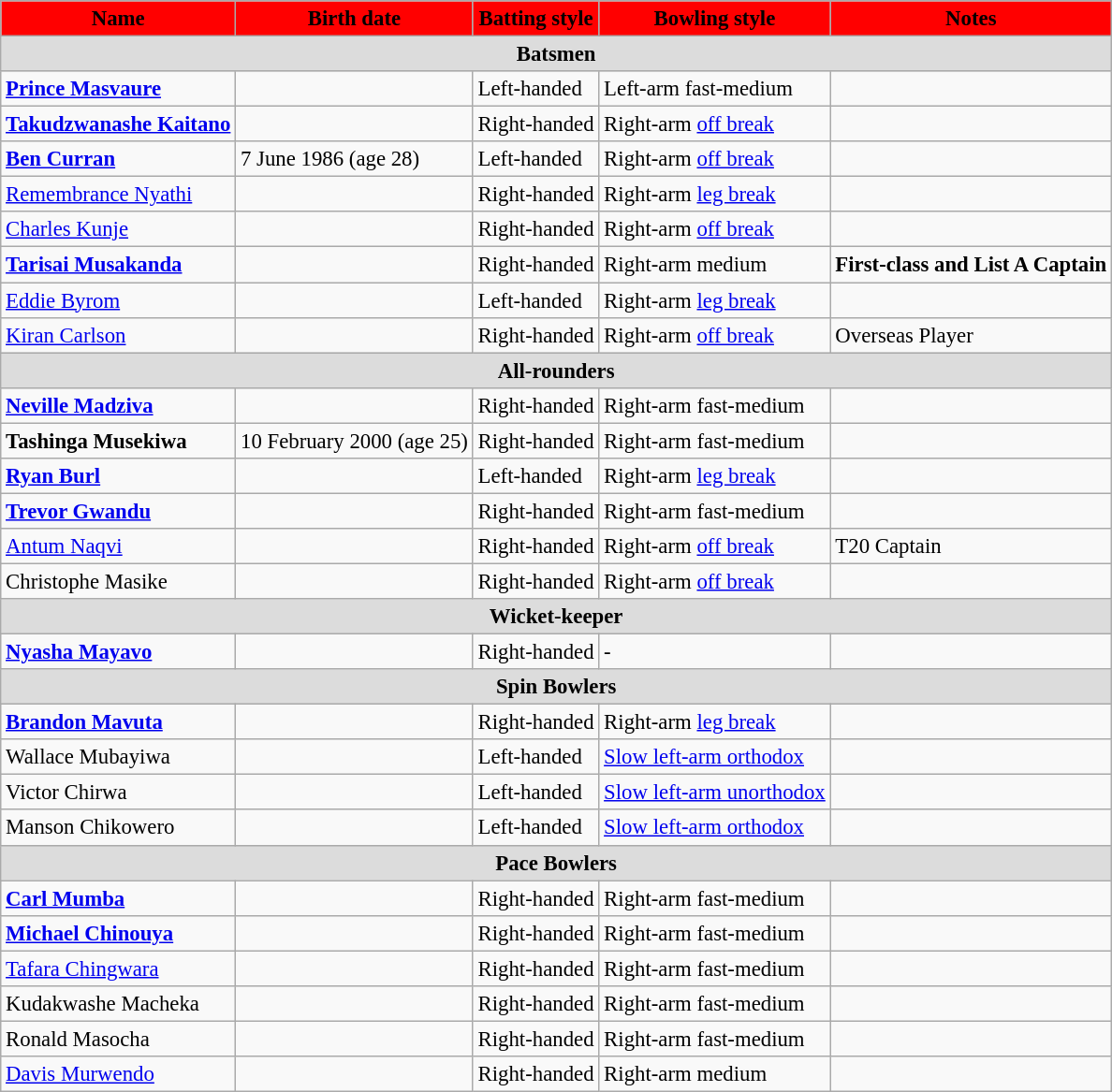<table class="wikitable" style="font-size:95%;">
<tr>
<th style="background: #ff0000; color: black" align=right>Name</th>
<th style="background: #ff0000; color: black" align=right>Birth date</th>
<th style="background: #ff0000; color: black" align=right>Batting style</th>
<th style="background: #ff0000; color: black" align=right>Bowling style</th>
<th style="background: #ff0000; color: black" align=right>Notes</th>
</tr>
<tr>
<th colspan="5" style="background: #DCDCDC" align=right>Batsmen</th>
</tr>
<tr>
<td><strong><a href='#'>Prince Masvaure</a></strong></td>
<td></td>
<td>Left-handed</td>
<td>Left-arm fast-medium</td>
<td></td>
</tr>
<tr>
<td><strong><a href='#'>Takudzwanashe Kaitano</a></strong></td>
<td></td>
<td>Right-handed</td>
<td>Right-arm <a href='#'>off break</a></td>
<td></td>
</tr>
<tr>
<td><a href='#'><strong>Ben Curran</strong></a></td>
<td>7 June 1986 (age 28)</td>
<td>Left-handed</td>
<td>Right-arm <a href='#'>off break</a></td>
<td></td>
</tr>
<tr>
<td><a href='#'>Remembrance Nyathi</a></td>
<td></td>
<td>Right-handed</td>
<td>Right-arm <a href='#'>leg break</a></td>
<td></td>
</tr>
<tr>
<td><a href='#'>Charles Kunje</a></td>
<td></td>
<td>Right-handed</td>
<td>Right-arm <a href='#'>off break</a></td>
<td></td>
</tr>
<tr>
<td><strong><a href='#'>Tarisai Musakanda</a></strong></td>
<td></td>
<td>Right-handed</td>
<td>Right-arm medium</td>
<td><strong>First-class and List A Captain</strong></td>
</tr>
<tr>
<td><a href='#'>Eddie Byrom</a></td>
<td></td>
<td>Left-handed</td>
<td>Right-arm <a href='#'>leg break</a></td>
<td></td>
</tr>
<tr>
<td><a href='#'>Kiran Carlson</a></td>
<td></td>
<td>Right-handed</td>
<td>Right-arm <a href='#'>off break</a></td>
<td> Overseas Player</td>
</tr>
<tr>
<th colspan="5" style="background: #DCDCDC" align=right>All-rounders</th>
</tr>
<tr>
<td><strong><a href='#'>Neville Madziva</a></strong></td>
<td></td>
<td>Right-handed</td>
<td>Right-arm fast-medium</td>
<td></td>
</tr>
<tr>
<td><strong>Tashinga Musekiwa</strong></td>
<td>10 February 2000 (age 25)</td>
<td>Right-handed</td>
<td>Right-arm fast-medium</td>
<td></td>
</tr>
<tr>
<td><strong><a href='#'>Ryan Burl</a></strong></td>
<td></td>
<td>Left-handed</td>
<td>Right-arm <a href='#'>leg break</a></td>
<td></td>
</tr>
<tr>
<td><a href='#'><strong>Trevor Gwandu</strong></a></td>
<td></td>
<td>Right-handed</td>
<td>Right-arm fast-medium</td>
<td></td>
</tr>
<tr>
<td><a href='#'>Antum Naqvi</a></td>
<td></td>
<td>Right-handed</td>
<td>Right-arm <a href='#'>off break</a></td>
<td>T20 Captain</td>
</tr>
<tr>
<td>Christophe Masike</td>
<td></td>
<td>Right-handed</td>
<td>Right-arm <a href='#'>off break</a></td>
<td></td>
</tr>
<tr>
<th colspan="5" style="background: #DCDCDC" align=right>Wicket-keeper</th>
</tr>
<tr>
<td><a href='#'><strong>Nyasha Mayavo</strong></a></td>
<td></td>
<td>Right-handed</td>
<td>-</td>
<td></td>
</tr>
<tr>
<th colspan="5" style="background: #DCDCDC" align=right>Spin Bowlers</th>
</tr>
<tr>
<td><strong><a href='#'>Brandon Mavuta</a></strong></td>
<td></td>
<td>Right-handed</td>
<td>Right-arm <a href='#'>leg break</a></td>
<td></td>
</tr>
<tr>
<td>Wallace Mubayiwa</td>
<td></td>
<td>Left-handed</td>
<td><a href='#'>Slow left-arm orthodox</a></td>
<td></td>
</tr>
<tr>
<td>Victor Chirwa</td>
<td></td>
<td>Left-handed</td>
<td><a href='#'>Slow left-arm unorthodox</a></td>
<td></td>
</tr>
<tr>
<td>Manson Chikowero</td>
<td></td>
<td>Left-handed</td>
<td><a href='#'>Slow left-arm orthodox</a></td>
<td></td>
</tr>
<tr>
<th colspan="5" style="background: #DCDCDC" align=right>Pace Bowlers</th>
</tr>
<tr>
<td><strong><a href='#'>Carl Mumba</a></strong></td>
<td></td>
<td>Right-handed</td>
<td>Right-arm fast-medium</td>
<td></td>
</tr>
<tr>
<td><strong><a href='#'>Michael Chinouya</a></strong></td>
<td></td>
<td>Right-handed</td>
<td>Right-arm fast-medium</td>
<td></td>
</tr>
<tr>
<td><a href='#'>Tafara Chingwara</a></td>
<td></td>
<td>Right-handed</td>
<td>Right-arm fast-medium</td>
<td></td>
</tr>
<tr>
<td>Kudakwashe Macheka</td>
<td></td>
<td>Right-handed</td>
<td>Right-arm fast-medium</td>
<td></td>
</tr>
<tr>
<td>Ronald Masocha</td>
<td></td>
<td>Right-handed</td>
<td>Right-arm fast-medium</td>
<td></td>
</tr>
<tr>
<td><a href='#'>Davis Murwendo</a></td>
<td></td>
<td>Right-handed</td>
<td>Right-arm medium</td>
<td></td>
</tr>
</table>
